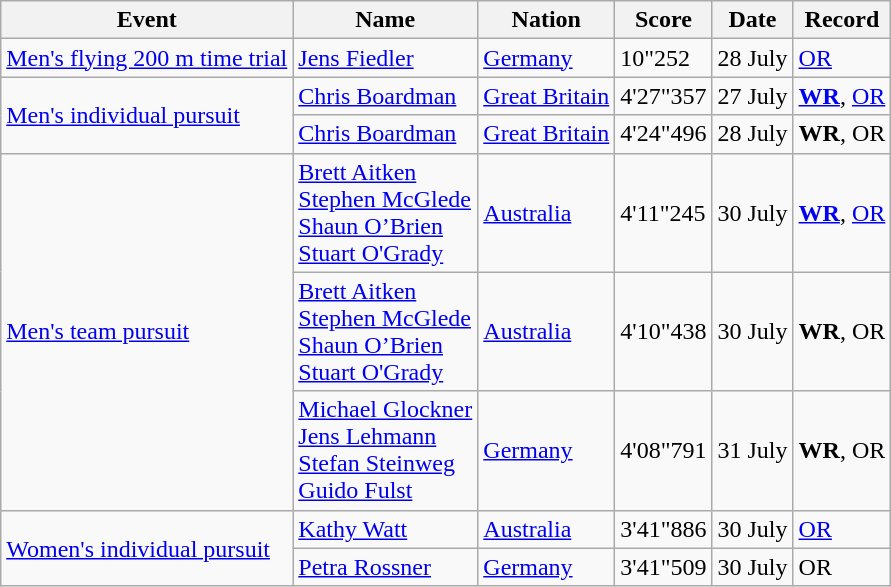<table class="wikitable">
<tr>
<th>Event</th>
<th>Name</th>
<th>Nation</th>
<th>Score</th>
<th>Date</th>
<th>Record</th>
</tr>
<tr>
<td><a href='#'>Men's flying 200 m time trial</a></td>
<td><a href='#'>Jens Fiedler</a></td>
<td><a href='#'>Germany</a></td>
<td>10"252</td>
<td>28 July</td>
<td><a href='#'>OR</a></td>
</tr>
<tr>
<td rowspan=2><a href='#'>Men's individual pursuit</a></td>
<td><a href='#'>Chris Boardman</a></td>
<td><a href='#'>Great Britain</a></td>
<td>4'27"357</td>
<td>27 July</td>
<td><strong><a href='#'>WR</a></strong>, <a href='#'>OR</a></td>
</tr>
<tr>
<td><a href='#'>Chris Boardman</a></td>
<td><a href='#'>Great Britain</a></td>
<td>4'24"496</td>
<td>28 July</td>
<td><strong>WR</strong>, OR</td>
</tr>
<tr>
<td rowspan=3><a href='#'>Men's team pursuit</a></td>
<td><a href='#'>Brett Aitken</a><br><a href='#'>Stephen McGlede</a><br><a href='#'>Shaun O’Brien</a><br><a href='#'>Stuart O'Grady</a></td>
<td><a href='#'>Australia</a></td>
<td>4'11"245</td>
<td>30 July</td>
<td><strong><a href='#'>WR</a></strong>, <a href='#'>OR</a></td>
</tr>
<tr>
<td><a href='#'>Brett Aitken</a><br><a href='#'>Stephen McGlede</a><br><a href='#'>Shaun O’Brien</a><br><a href='#'>Stuart O'Grady</a></td>
<td><a href='#'>Australia</a></td>
<td>4'10"438</td>
<td>30 July</td>
<td><strong>WR</strong>, OR</td>
</tr>
<tr>
<td><a href='#'>Michael Glockner</a><br><a href='#'>Jens Lehmann</a><br><a href='#'>Stefan Steinweg</a><br><a href='#'>Guido Fulst</a></td>
<td><a href='#'>Germany</a></td>
<td>4'08"791</td>
<td>31 July</td>
<td><strong>WR</strong>, OR</td>
</tr>
<tr>
<td rowspan=2><a href='#'>Women's individual pursuit</a></td>
<td><a href='#'>Kathy Watt</a></td>
<td><a href='#'>Australia</a></td>
<td>3'41"886</td>
<td>30 July</td>
<td><a href='#'>OR</a></td>
</tr>
<tr>
<td><a href='#'>Petra Rossner</a></td>
<td><a href='#'>Germany</a></td>
<td>3'41"509</td>
<td>30 July</td>
<td>OR</td>
</tr>
</table>
